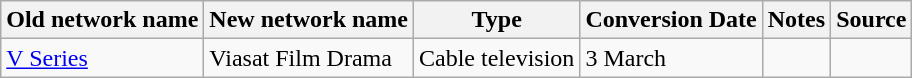<table class="wikitable">
<tr>
<th>Old network name</th>
<th>New network name</th>
<th>Type</th>
<th>Conversion Date</th>
<th>Notes</th>
<th>Source</th>
</tr>
<tr>
<td><a href='#'>V Series</a></td>
<td>Viasat Film Drama</td>
<td>Cable television</td>
<td>3 March</td>
<td></td>
<td></td>
</tr>
</table>
